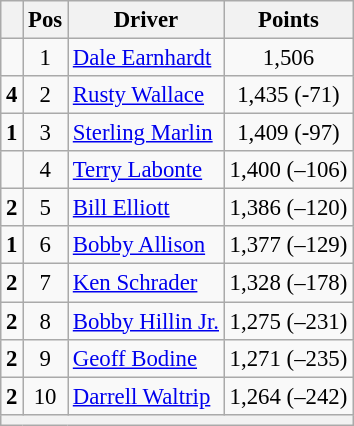<table class="wikitable" style="font-size: 95%;">
<tr>
<th></th>
<th>Pos</th>
<th>Driver</th>
<th>Points</th>
</tr>
<tr>
<td align="left"></td>
<td style="text-align:center;">1</td>
<td><a href='#'>Dale Earnhardt</a></td>
<td style="text-align:center;">1,506</td>
</tr>
<tr>
<td align="left">  <strong>4</strong></td>
<td style="text-align:center;">2</td>
<td><a href='#'>Rusty Wallace</a></td>
<td style="text-align:center;">1,435 (-71)</td>
</tr>
<tr>
<td align="left">  <strong>1</strong></td>
<td style="text-align:center;">3</td>
<td><a href='#'>Sterling Marlin</a></td>
<td style="text-align:center;">1,409 (-97)</td>
</tr>
<tr>
<td align="left"></td>
<td style="text-align:center;">4</td>
<td><a href='#'>Terry Labonte</a></td>
<td style="text-align:center;">1,400 (–106)</td>
</tr>
<tr>
<td align="left">  <strong>2</strong></td>
<td style="text-align:center;">5</td>
<td><a href='#'>Bill Elliott</a></td>
<td style="text-align:center;">1,386 (–120)</td>
</tr>
<tr>
<td align="left">  <strong>1</strong></td>
<td style="text-align:center;">6</td>
<td><a href='#'>Bobby Allison</a></td>
<td style="text-align:center;">1,377 (–129)</td>
</tr>
<tr>
<td align="left">  <strong>2</strong></td>
<td style="text-align:center;">7</td>
<td><a href='#'>Ken Schrader</a></td>
<td style="text-align:center;">1,328 (–178)</td>
</tr>
<tr>
<td align="left">  <strong>2</strong></td>
<td style="text-align:center;">8</td>
<td><a href='#'>Bobby Hillin Jr.</a></td>
<td style="text-align:center;">1,275 (–231)</td>
</tr>
<tr>
<td align="left">  <strong>2</strong></td>
<td style="text-align:center;">9</td>
<td><a href='#'>Geoff Bodine</a></td>
<td style="text-align:center;">1,271 (–235)</td>
</tr>
<tr>
<td align="left">  <strong>2</strong></td>
<td style="text-align:center;">10</td>
<td><a href='#'>Darrell Waltrip</a></td>
<td style="text-align:center;">1,264 (–242)</td>
</tr>
<tr class="sortbottom">
<th colspan="9"></th>
</tr>
</table>
